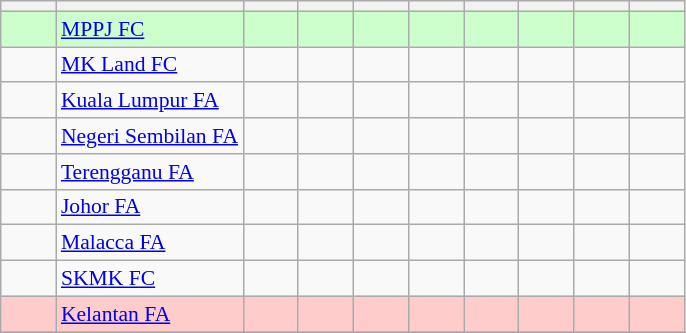<table class="wikitable" style="font-size:90%;">
<tr>
<th width=30></th>
<th></th>
<th width=30></th>
<th width=30></th>
<th width=30></th>
<th width=30></th>
<th width=30></th>
<th width=30></th>
<th width=30></th>
<th width=30></th>
</tr>
<tr style="background: #ccffcc;">
<td></td>
<td> <a href='#'>MPPJ FC</a></td>
<td></td>
<td></td>
<td></td>
<td></td>
<td></td>
<td></td>
<td></td>
<td></td>
</tr>
<tr>
<td></td>
<td> <a href='#'>MK Land FC</a></td>
<td></td>
<td></td>
<td></td>
<td></td>
<td></td>
<td></td>
<td></td>
<td></td>
</tr>
<tr>
<td></td>
<td> <a href='#'>Kuala Lumpur FA</a></td>
<td></td>
<td></td>
<td></td>
<td></td>
<td></td>
<td></td>
<td></td>
<td></td>
</tr>
<tr>
<td></td>
<td> <a href='#'>Negeri Sembilan FA</a></td>
<td></td>
<td></td>
<td></td>
<td></td>
<td></td>
<td></td>
<td></td>
<td></td>
</tr>
<tr>
<td></td>
<td> <a href='#'>Terengganu FA</a></td>
<td></td>
<td></td>
<td></td>
<td></td>
<td></td>
<td></td>
<td></td>
<td></td>
</tr>
<tr>
<td></td>
<td> <a href='#'>Johor FA</a></td>
<td></td>
<td></td>
<td></td>
<td></td>
<td></td>
<td></td>
<td></td>
<td></td>
</tr>
<tr>
<td></td>
<td> <a href='#'>Malacca FA</a></td>
<td></td>
<td></td>
<td></td>
<td></td>
<td></td>
<td></td>
<td></td>
<td></td>
</tr>
<tr>
<td></td>
<td> <a href='#'>SKMK FC</a></td>
<td></td>
<td></td>
<td></td>
<td></td>
<td></td>
<td></td>
<td></td>
<td></td>
</tr>
<tr bgcolor=#FFCCCC>
<td></td>
<td> <a href='#'>Kelantan FA</a></td>
<td></td>
<td></td>
<td></td>
<td></td>
<td></td>
<td></td>
<td></td>
<td></td>
</tr>
<tr>
</tr>
</table>
